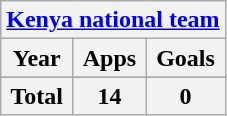<table class="wikitable" style="text-align:center">
<tr>
<th colspan=3><a href='#'>Kenya national team</a></th>
</tr>
<tr>
<th>Year</th>
<th>Apps</th>
<th>Goals</th>
</tr>
<tr>
</tr>
<tr>
<th>Total</th>
<th>14</th>
<th>0</th>
</tr>
</table>
